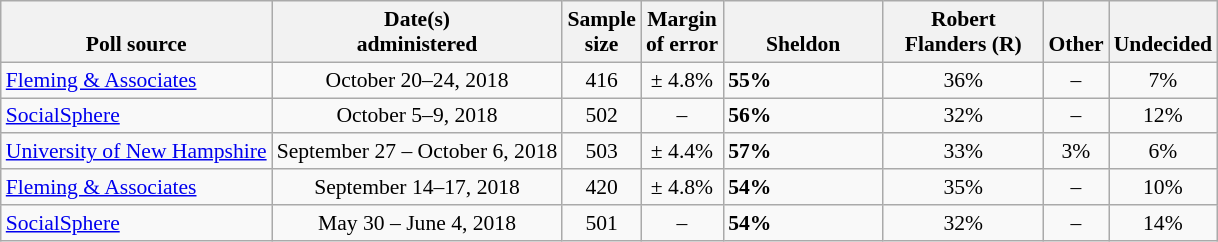<table class="wikitable" style="font-size:90%;">
<tr valign=bottom>
<th>Poll source</th>
<th>Date(s)<br>administered</th>
<th>Sample<br>size</th>
<th>Margin<br>of error</th>
<th style="width:100px;">Sheldon<br></th>
<th style="width:100px;">Robert<br>Flanders (R)</th>
<th>Other</th>
<th>Undecided</th>
</tr>
<tr>
<td><a href='#'>Fleming & Associates</a></td>
<td align=center>October 20–24, 2018</td>
<td align=center>416</td>
<td align=center>± 4.8%</td>
<td><strong>55%</strong></td>
<td align=center>36%</td>
<td align=center>–</td>
<td align=center>7%</td>
</tr>
<tr>
<td><a href='#'>SocialSphere</a></td>
<td align=center>October 5–9, 2018</td>
<td align=center>502</td>
<td align=center>–</td>
<td><strong>56%</strong></td>
<td align=center>32%</td>
<td align=center>–</td>
<td align=center>12%</td>
</tr>
<tr>
<td><a href='#'>University of New Hampshire</a></td>
<td align=center>September 27 – October 6, 2018</td>
<td align=center>503</td>
<td align=center>± 4.4%</td>
<td><strong>57%</strong></td>
<td align=center>33%</td>
<td align=center>3%</td>
<td align=center>6%</td>
</tr>
<tr>
<td><a href='#'>Fleming & Associates</a></td>
<td align=center>September 14–17, 2018</td>
<td align=center>420</td>
<td align=center>± 4.8%</td>
<td><strong>54%</strong></td>
<td align=center>35%</td>
<td align=center>–</td>
<td align=center>10%</td>
</tr>
<tr>
<td><a href='#'>SocialSphere</a></td>
<td align=center>May 30 – June 4, 2018</td>
<td align=center>501</td>
<td align=center>–</td>
<td><strong>54%</strong></td>
<td align=center>32%</td>
<td align=center>–</td>
<td align=center>14%</td>
</tr>
</table>
